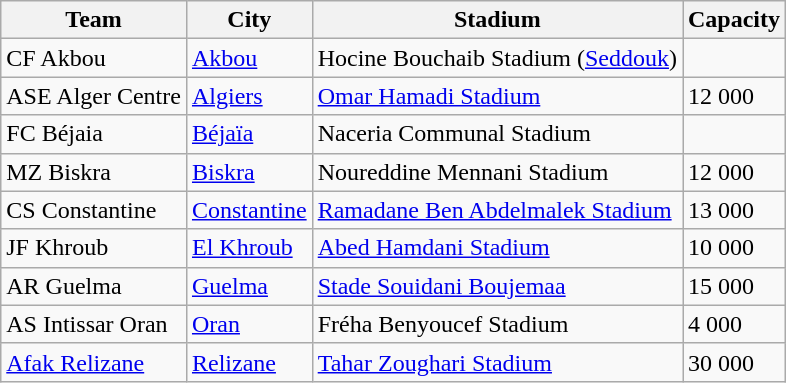<table class="sortable wikitable">
<tr align=center>
<th>Team</th>
<th>City</th>
<th>Stadium</th>
<th>Capacity</th>
</tr>
<tr>
<td>CF Akbou</td>
<td><a href='#'>Akbou</a></td>
<td>Hocine Bouchaib Stadium (<a href='#'>Seddouk</a>)</td>
<td></td>
</tr>
<tr>
<td>ASE Alger Centre</td>
<td><a href='#'>Algiers</a></td>
<td><a href='#'>Omar Hamadi Stadium</a></td>
<td>12 000</td>
</tr>
<tr>
<td>FC Béjaia</td>
<td><a href='#'>Béjaïa</a></td>
<td>Naceria Communal Stadium</td>
<td></td>
</tr>
<tr>
<td>MZ Biskra</td>
<td><a href='#'>Biskra</a></td>
<td>Noureddine Mennani Stadium</td>
<td>12 000</td>
</tr>
<tr>
<td>CS Constantine</td>
<td><a href='#'>Constantine</a></td>
<td><a href='#'>Ramadane Ben Abdelmalek Stadium</a></td>
<td>13 000</td>
</tr>
<tr>
<td>JF Khroub</td>
<td><a href='#'>El Khroub</a></td>
<td><a href='#'>Abed Hamdani Stadium</a></td>
<td>10 000</td>
</tr>
<tr>
<td>AR Guelma</td>
<td><a href='#'>Guelma</a></td>
<td><a href='#'>Stade Souidani Boujemaa</a></td>
<td>15 000</td>
</tr>
<tr>
<td>AS Intissar Oran</td>
<td><a href='#'>Oran</a></td>
<td>Fréha Benyoucef Stadium</td>
<td>4 000</td>
</tr>
<tr>
<td><a href='#'>Afak Relizane</a></td>
<td><a href='#'>Relizane</a></td>
<td><a href='#'>Tahar Zoughari Stadium</a></td>
<td>30 000</td>
</tr>
</table>
